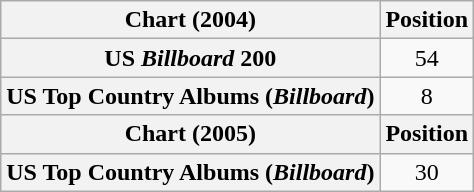<table class="wikitable plainrowheaders" style="text-align:center">
<tr>
<th scope="col">Chart (2004)</th>
<th scope="col">Position</th>
</tr>
<tr>
<th scope="row">US <em>Billboard</em> 200</th>
<td>54</td>
</tr>
<tr>
<th scope="row">US Top Country Albums (<em>Billboard</em>)</th>
<td>8</td>
</tr>
<tr>
<th scope="col">Chart (2005)</th>
<th scope="col">Position</th>
</tr>
<tr>
<th scope="row">US Top Country Albums (<em>Billboard</em>)</th>
<td>30</td>
</tr>
</table>
